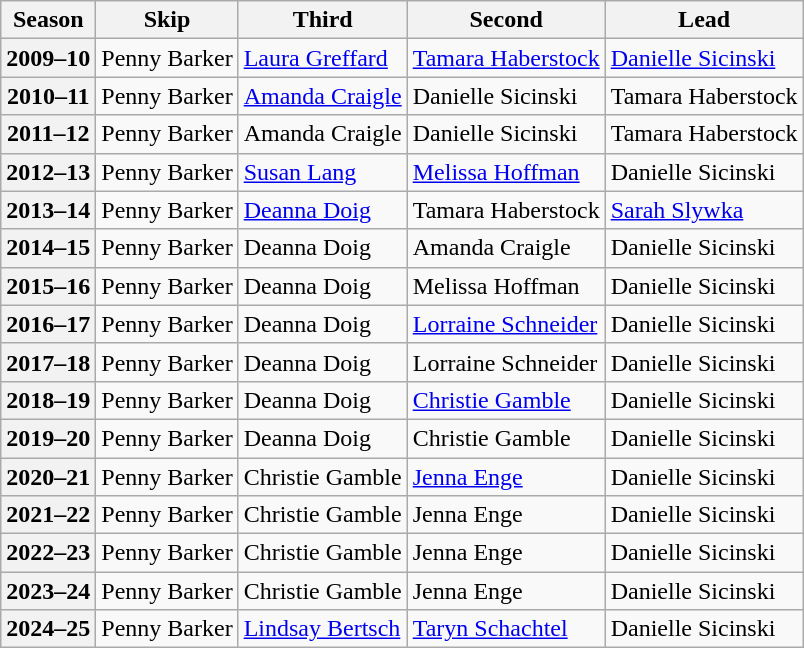<table class="wikitable">
<tr>
<th scope="col">Season</th>
<th scope="col">Skip</th>
<th scope="col">Third</th>
<th scope="col">Second</th>
<th scope="col">Lead</th>
</tr>
<tr>
<th scope="row">2009–10</th>
<td>Penny Barker</td>
<td><a href='#'>Laura Greffard</a></td>
<td><a href='#'>Tamara Haberstock</a></td>
<td><a href='#'>Danielle Sicinski</a></td>
</tr>
<tr>
<th scope="row">2010–11</th>
<td>Penny Barker</td>
<td><a href='#'>Amanda Craigle</a></td>
<td>Danielle Sicinski</td>
<td>Tamara Haberstock</td>
</tr>
<tr>
<th scope="row">2011–12</th>
<td>Penny Barker</td>
<td>Amanda Craigle</td>
<td>Danielle Sicinski</td>
<td>Tamara Haberstock</td>
</tr>
<tr>
<th scope="row">2012–13</th>
<td>Penny Barker</td>
<td><a href='#'>Susan Lang</a></td>
<td><a href='#'>Melissa Hoffman</a></td>
<td>Danielle Sicinski</td>
</tr>
<tr>
<th scope="row">2013–14</th>
<td>Penny Barker</td>
<td><a href='#'>Deanna Doig</a></td>
<td>Tamara Haberstock</td>
<td><a href='#'>Sarah Slywka</a></td>
</tr>
<tr>
<th scope="row">2014–15</th>
<td>Penny Barker</td>
<td>Deanna Doig</td>
<td>Amanda Craigle</td>
<td>Danielle Sicinski</td>
</tr>
<tr>
<th scope="row">2015–16</th>
<td>Penny Barker</td>
<td>Deanna Doig</td>
<td>Melissa Hoffman</td>
<td>Danielle Sicinski</td>
</tr>
<tr>
<th scope="row">2016–17</th>
<td>Penny Barker</td>
<td>Deanna Doig</td>
<td><a href='#'>Lorraine Schneider</a></td>
<td>Danielle Sicinski</td>
</tr>
<tr>
<th scope="row">2017–18</th>
<td>Penny Barker</td>
<td>Deanna Doig</td>
<td>Lorraine Schneider</td>
<td>Danielle Sicinski</td>
</tr>
<tr>
<th scope="row">2018–19</th>
<td>Penny Barker</td>
<td>Deanna Doig</td>
<td><a href='#'>Christie Gamble</a></td>
<td>Danielle Sicinski</td>
</tr>
<tr>
<th scope="row">2019–20</th>
<td>Penny Barker</td>
<td>Deanna Doig</td>
<td>Christie Gamble</td>
<td>Danielle Sicinski</td>
</tr>
<tr>
<th scope="row">2020–21</th>
<td>Penny Barker</td>
<td>Christie Gamble</td>
<td><a href='#'>Jenna Enge</a></td>
<td>Danielle Sicinski</td>
</tr>
<tr>
<th scope="row">2021–22</th>
<td>Penny Barker</td>
<td>Christie Gamble</td>
<td>Jenna Enge</td>
<td>Danielle Sicinski</td>
</tr>
<tr>
<th scope="row">2022–23</th>
<td>Penny Barker</td>
<td>Christie Gamble</td>
<td>Jenna Enge</td>
<td>Danielle Sicinski</td>
</tr>
<tr>
<th scope="row">2023–24</th>
<td>Penny Barker</td>
<td>Christie Gamble</td>
<td>Jenna Enge</td>
<td>Danielle Sicinski</td>
</tr>
<tr>
<th scope="row">2024–25</th>
<td>Penny Barker</td>
<td><a href='#'>Lindsay Bertsch</a></td>
<td><a href='#'>Taryn Schachtel</a></td>
<td>Danielle Sicinski</td>
</tr>
</table>
